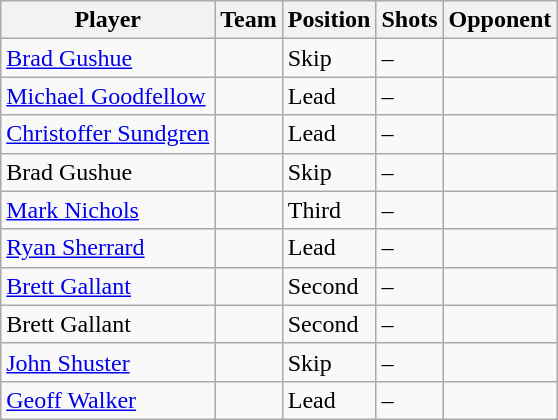<table class="wikitable sortable">
<tr>
<th>Player</th>
<th>Team</th>
<th>Position</th>
<th>Shots</th>
<th>Opponent</th>
</tr>
<tr>
<td><a href='#'>Brad Gushue</a></td>
<td></td>
<td data-sort-value="4">Skip</td>
<td>–</td>
<td></td>
</tr>
<tr>
<td><a href='#'>Michael Goodfellow</a></td>
<td></td>
<td data-sort-value="1">Lead</td>
<td>–</td>
<td></td>
</tr>
<tr>
<td><a href='#'>Christoffer Sundgren</a></td>
<td></td>
<td data-sort-value="1">Lead</td>
<td>–</td>
<td></td>
</tr>
<tr>
<td>Brad Gushue</td>
<td></td>
<td data-sort-value="4">Skip</td>
<td>–</td>
<td></td>
</tr>
<tr>
<td><a href='#'>Mark Nichols</a></td>
<td></td>
<td data-sort-value="3">Third</td>
<td>–</td>
<td></td>
</tr>
<tr>
<td><a href='#'>Ryan Sherrard</a></td>
<td></td>
<td data-sort-value="1">Lead</td>
<td>–</td>
<td></td>
</tr>
<tr>
<td><a href='#'>Brett Gallant</a></td>
<td></td>
<td data-sort-value="2">Second</td>
<td>–</td>
<td></td>
</tr>
<tr>
<td>Brett Gallant</td>
<td></td>
<td data-sort-value="2">Second</td>
<td>–</td>
<td></td>
</tr>
<tr>
<td><a href='#'>John Shuster</a></td>
<td></td>
<td data-sort-value="4">Skip</td>
<td>–</td>
<td></td>
</tr>
<tr>
<td><a href='#'>Geoff Walker</a></td>
<td></td>
<td data-sort-value="1">Lead</td>
<td>–</td>
<td></td>
</tr>
</table>
